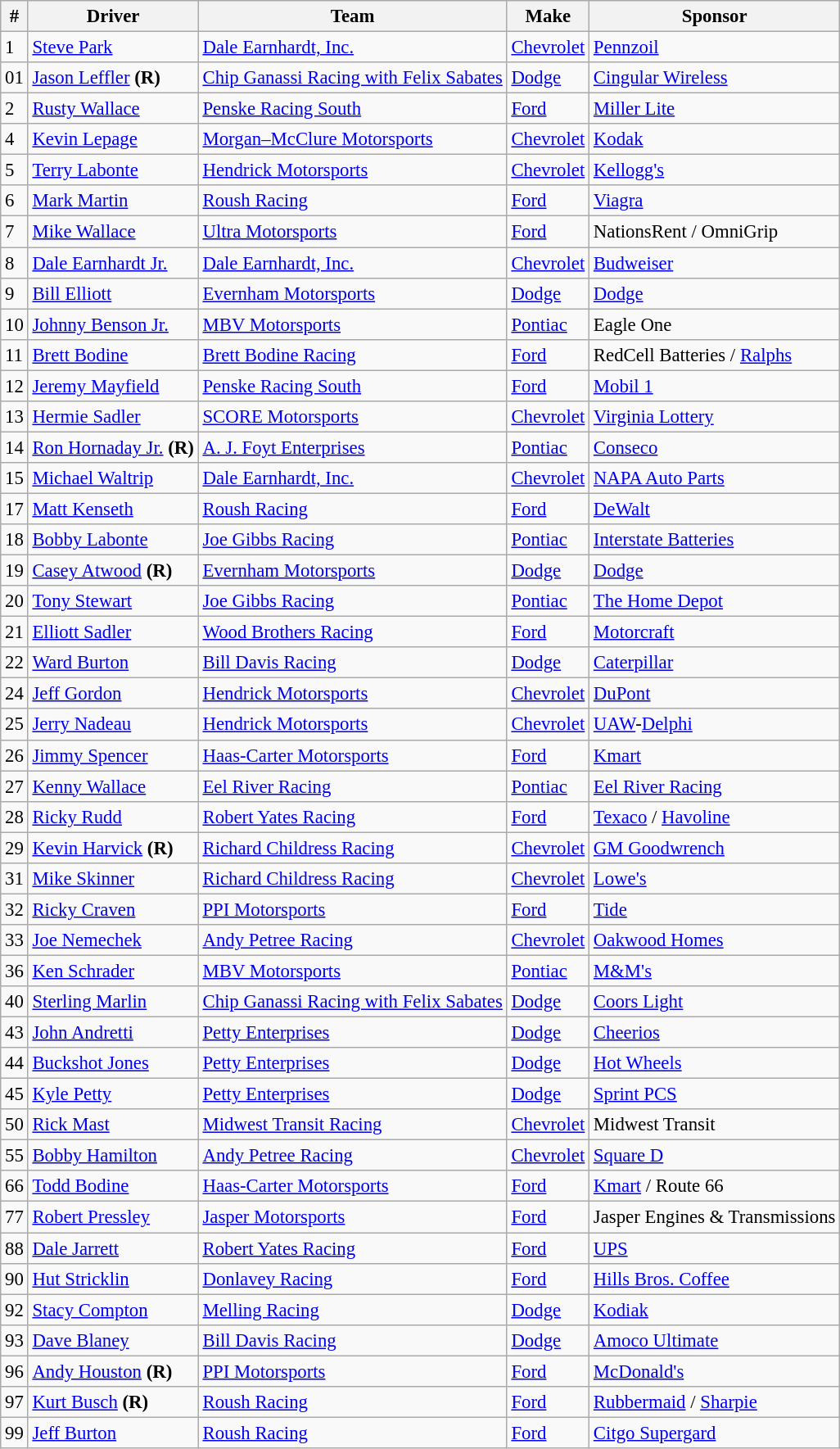<table class="wikitable" style="font-size:95%">
<tr>
<th>#</th>
<th>Driver</th>
<th>Team</th>
<th>Make</th>
<th>Sponsor</th>
</tr>
<tr>
<td>1</td>
<td><a href='#'>Steve Park</a></td>
<td><a href='#'>Dale Earnhardt, Inc.</a></td>
<td><a href='#'>Chevrolet</a></td>
<td><a href='#'>Pennzoil</a></td>
</tr>
<tr>
<td>01</td>
<td><a href='#'>Jason Leffler</a> <strong>(R)</strong></td>
<td><a href='#'>Chip Ganassi Racing with Felix Sabates</a></td>
<td><a href='#'>Dodge</a></td>
<td><a href='#'>Cingular Wireless</a></td>
</tr>
<tr>
<td>2</td>
<td><a href='#'>Rusty Wallace</a></td>
<td><a href='#'>Penske Racing South</a></td>
<td><a href='#'>Ford</a></td>
<td><a href='#'>Miller Lite</a></td>
</tr>
<tr>
<td>4</td>
<td><a href='#'>Kevin Lepage</a></td>
<td><a href='#'>Morgan–McClure Motorsports</a></td>
<td><a href='#'>Chevrolet</a></td>
<td><a href='#'>Kodak</a></td>
</tr>
<tr>
<td>5</td>
<td><a href='#'>Terry Labonte</a></td>
<td><a href='#'>Hendrick Motorsports</a></td>
<td><a href='#'>Chevrolet</a></td>
<td><a href='#'>Kellogg's</a></td>
</tr>
<tr>
<td>6</td>
<td><a href='#'>Mark Martin</a></td>
<td><a href='#'>Roush Racing</a></td>
<td><a href='#'>Ford</a></td>
<td><a href='#'>Viagra</a></td>
</tr>
<tr>
<td>7</td>
<td><a href='#'>Mike Wallace</a></td>
<td><a href='#'>Ultra Motorsports</a></td>
<td><a href='#'>Ford</a></td>
<td>NationsRent / OmniGrip</td>
</tr>
<tr>
<td>8</td>
<td><a href='#'>Dale Earnhardt Jr.</a></td>
<td><a href='#'>Dale Earnhardt, Inc.</a></td>
<td><a href='#'>Chevrolet</a></td>
<td><a href='#'>Budweiser</a></td>
</tr>
<tr>
<td>9</td>
<td><a href='#'>Bill Elliott</a></td>
<td><a href='#'>Evernham Motorsports</a></td>
<td><a href='#'>Dodge</a></td>
<td><a href='#'>Dodge</a></td>
</tr>
<tr>
<td>10</td>
<td><a href='#'>Johnny Benson Jr.</a></td>
<td><a href='#'>MBV Motorsports</a></td>
<td><a href='#'>Pontiac</a></td>
<td>Eagle One</td>
</tr>
<tr>
<td>11</td>
<td><a href='#'>Brett Bodine</a></td>
<td><a href='#'>Brett Bodine Racing</a></td>
<td><a href='#'>Ford</a></td>
<td>RedCell Batteries / <a href='#'>Ralphs</a></td>
</tr>
<tr>
<td>12</td>
<td><a href='#'>Jeremy Mayfield</a></td>
<td><a href='#'>Penske Racing South</a></td>
<td><a href='#'>Ford</a></td>
<td><a href='#'>Mobil 1</a></td>
</tr>
<tr>
<td>13</td>
<td><a href='#'>Hermie Sadler</a></td>
<td><a href='#'>SCORE Motorsports</a></td>
<td><a href='#'>Chevrolet</a></td>
<td><a href='#'>Virginia Lottery</a></td>
</tr>
<tr>
<td>14</td>
<td><a href='#'>Ron Hornaday Jr.</a> <strong>(R)</strong></td>
<td><a href='#'>A. J. Foyt Enterprises</a></td>
<td><a href='#'>Pontiac</a></td>
<td><a href='#'>Conseco</a></td>
</tr>
<tr>
<td>15</td>
<td><a href='#'>Michael Waltrip</a></td>
<td><a href='#'>Dale Earnhardt, Inc.</a></td>
<td><a href='#'>Chevrolet</a></td>
<td><a href='#'>NAPA Auto Parts</a></td>
</tr>
<tr>
<td>17</td>
<td><a href='#'>Matt Kenseth</a></td>
<td><a href='#'>Roush Racing</a></td>
<td><a href='#'>Ford</a></td>
<td><a href='#'>DeWalt</a></td>
</tr>
<tr>
<td>18</td>
<td><a href='#'>Bobby Labonte</a></td>
<td><a href='#'>Joe Gibbs Racing</a></td>
<td><a href='#'>Pontiac</a></td>
<td><a href='#'>Interstate Batteries</a></td>
</tr>
<tr>
<td>19</td>
<td><a href='#'>Casey Atwood</a> <strong>(R)</strong></td>
<td><a href='#'>Evernham Motorsports</a></td>
<td><a href='#'>Dodge</a></td>
<td><a href='#'>Dodge</a></td>
</tr>
<tr>
<td>20</td>
<td><a href='#'>Tony Stewart</a></td>
<td><a href='#'>Joe Gibbs Racing</a></td>
<td><a href='#'>Pontiac</a></td>
<td><a href='#'>The Home Depot</a></td>
</tr>
<tr>
<td>21</td>
<td><a href='#'>Elliott Sadler</a></td>
<td><a href='#'>Wood Brothers Racing</a></td>
<td><a href='#'>Ford</a></td>
<td><a href='#'>Motorcraft</a></td>
</tr>
<tr>
<td>22</td>
<td><a href='#'>Ward Burton</a></td>
<td><a href='#'>Bill Davis Racing</a></td>
<td><a href='#'>Dodge</a></td>
<td><a href='#'>Caterpillar</a></td>
</tr>
<tr>
<td>24</td>
<td><a href='#'>Jeff Gordon</a></td>
<td><a href='#'>Hendrick Motorsports</a></td>
<td><a href='#'>Chevrolet</a></td>
<td><a href='#'>DuPont</a></td>
</tr>
<tr>
<td>25</td>
<td><a href='#'>Jerry Nadeau</a></td>
<td><a href='#'>Hendrick Motorsports</a></td>
<td><a href='#'>Chevrolet</a></td>
<td><a href='#'>UAW</a>-<a href='#'>Delphi</a></td>
</tr>
<tr>
<td>26</td>
<td><a href='#'>Jimmy Spencer</a></td>
<td><a href='#'>Haas-Carter Motorsports</a></td>
<td><a href='#'>Ford</a></td>
<td><a href='#'>Kmart</a></td>
</tr>
<tr>
<td>27</td>
<td><a href='#'>Kenny Wallace</a></td>
<td><a href='#'>Eel River Racing</a></td>
<td><a href='#'>Pontiac</a></td>
<td><a href='#'>Eel River Racing</a></td>
</tr>
<tr>
<td>28</td>
<td><a href='#'>Ricky Rudd</a></td>
<td><a href='#'>Robert Yates Racing</a></td>
<td><a href='#'>Ford</a></td>
<td><a href='#'>Texaco</a> / <a href='#'>Havoline</a></td>
</tr>
<tr>
<td>29</td>
<td><a href='#'>Kevin Harvick</a> <strong>(R)</strong></td>
<td><a href='#'>Richard Childress Racing</a></td>
<td><a href='#'>Chevrolet</a></td>
<td><a href='#'>GM Goodwrench</a></td>
</tr>
<tr>
<td>31</td>
<td><a href='#'>Mike Skinner</a></td>
<td><a href='#'>Richard Childress Racing</a></td>
<td><a href='#'>Chevrolet</a></td>
<td><a href='#'>Lowe's</a></td>
</tr>
<tr>
<td>32</td>
<td><a href='#'>Ricky Craven</a></td>
<td><a href='#'>PPI Motorsports</a></td>
<td><a href='#'>Ford</a></td>
<td><a href='#'>Tide</a></td>
</tr>
<tr>
<td>33</td>
<td><a href='#'>Joe Nemechek</a></td>
<td><a href='#'>Andy Petree Racing</a></td>
<td><a href='#'>Chevrolet</a></td>
<td><a href='#'>Oakwood Homes</a></td>
</tr>
<tr>
<td>36</td>
<td><a href='#'>Ken Schrader</a></td>
<td><a href='#'>MBV Motorsports</a></td>
<td><a href='#'>Pontiac</a></td>
<td><a href='#'>M&M's</a></td>
</tr>
<tr>
<td>40</td>
<td><a href='#'>Sterling Marlin</a></td>
<td><a href='#'>Chip Ganassi Racing with Felix Sabates</a></td>
<td><a href='#'>Dodge</a></td>
<td><a href='#'>Coors Light</a></td>
</tr>
<tr>
<td>43</td>
<td><a href='#'>John Andretti</a></td>
<td><a href='#'>Petty Enterprises</a></td>
<td><a href='#'>Dodge</a></td>
<td><a href='#'>Cheerios</a></td>
</tr>
<tr>
<td>44</td>
<td><a href='#'>Buckshot Jones</a></td>
<td><a href='#'>Petty Enterprises</a></td>
<td><a href='#'>Dodge</a></td>
<td><a href='#'>Hot Wheels</a></td>
</tr>
<tr>
<td>45</td>
<td><a href='#'>Kyle Petty</a></td>
<td><a href='#'>Petty Enterprises</a></td>
<td><a href='#'>Dodge</a></td>
<td><a href='#'>Sprint PCS</a></td>
</tr>
<tr>
<td>50</td>
<td><a href='#'>Rick Mast</a></td>
<td><a href='#'>Midwest Transit Racing</a></td>
<td><a href='#'>Chevrolet</a></td>
<td>Midwest Transit</td>
</tr>
<tr>
<td>55</td>
<td><a href='#'>Bobby Hamilton</a></td>
<td><a href='#'>Andy Petree Racing</a></td>
<td><a href='#'>Chevrolet</a></td>
<td><a href='#'>Square D</a></td>
</tr>
<tr>
<td>66</td>
<td><a href='#'>Todd Bodine</a></td>
<td><a href='#'>Haas-Carter Motorsports</a></td>
<td><a href='#'>Ford</a></td>
<td><a href='#'>Kmart</a> / Route 66</td>
</tr>
<tr>
<td>77</td>
<td><a href='#'>Robert Pressley</a></td>
<td><a href='#'>Jasper Motorsports</a></td>
<td><a href='#'>Ford</a></td>
<td>Jasper Engines & Transmissions</td>
</tr>
<tr>
<td>88</td>
<td><a href='#'>Dale Jarrett</a></td>
<td><a href='#'>Robert Yates Racing</a></td>
<td><a href='#'>Ford</a></td>
<td><a href='#'>UPS</a></td>
</tr>
<tr>
<td>90</td>
<td><a href='#'>Hut Stricklin</a></td>
<td><a href='#'>Donlavey Racing</a></td>
<td><a href='#'>Ford</a></td>
<td><a href='#'>Hills Bros. Coffee</a></td>
</tr>
<tr>
<td>92</td>
<td><a href='#'>Stacy Compton</a></td>
<td><a href='#'>Melling Racing</a></td>
<td><a href='#'>Dodge</a></td>
<td><a href='#'>Kodiak</a></td>
</tr>
<tr>
<td>93</td>
<td><a href='#'>Dave Blaney</a></td>
<td><a href='#'>Bill Davis Racing</a></td>
<td><a href='#'>Dodge</a></td>
<td><a href='#'>Amoco Ultimate</a></td>
</tr>
<tr>
<td>96</td>
<td><a href='#'>Andy Houston</a> <strong>(R)</strong></td>
<td><a href='#'>PPI Motorsports</a></td>
<td><a href='#'>Ford</a></td>
<td><a href='#'>McDonald's</a></td>
</tr>
<tr>
<td>97</td>
<td><a href='#'>Kurt Busch</a> <strong>(R)</strong></td>
<td><a href='#'>Roush Racing</a></td>
<td><a href='#'>Ford</a></td>
<td><a href='#'>Rubbermaid</a> / <a href='#'>Sharpie</a></td>
</tr>
<tr>
<td>99</td>
<td><a href='#'>Jeff Burton</a></td>
<td><a href='#'>Roush Racing</a></td>
<td><a href='#'>Ford</a></td>
<td><a href='#'>Citgo Supergard</a></td>
</tr>
</table>
